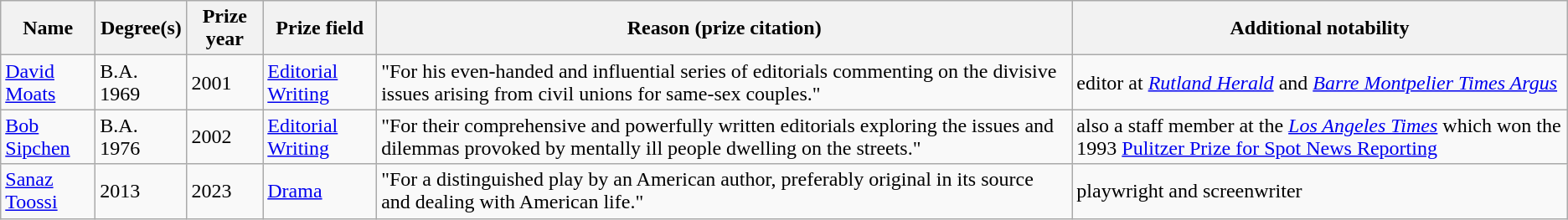<table class = "wikitable sortable">
<tr>
<th scope = "col">Name</th>
<th scope = "col" class="unsortable">Degree(s)</th>
<th scope = "col">Prize year</th>
<th scope = "col">Prize field</th>
<th scope = "col" class="unsortable">Reason (prize citation)</th>
<th scope = "col" class="unsortable">Additional notability</th>
</tr>
<tr>
<td data-sort-value="Moats, David"><a href='#'>David Moats</a></td>
<td>B.A. 1969</td>
<td>2001</td>
<td><a href='#'>Editorial Writing</a></td>
<td>"For his even-handed and influential series of editorials commenting on the divisive issues arising from civil unions for same-sex couples."</td>
<td>editor at <em><a href='#'>Rutland Herald</a></em> and <em><a href='#'>Barre Montpelier Times Argus</a></em></td>
</tr>
<tr>
<td data-sort-value="Sipchen, Bob"><a href='#'>Bob Sipchen</a></td>
<td>B.A. 1976</td>
<td>2002</td>
<td><a href='#'>Editorial Writing</a></td>
<td>"For their comprehensive and powerfully written editorials exploring the issues and dilemmas provoked by mentally ill people dwelling on the streets."</td>
<td>also a staff member at the <em><a href='#'>Los Angeles Times</a></em> which won the 1993 <a href='#'>Pulitzer Prize for Spot News Reporting</a></td>
</tr>
<tr>
<td data-sort-value="Toossi, Sanaz"><a href='#'>Sanaz Toossi</a></td>
<td>2013</td>
<td>2023</td>
<td><a href='#'>Drama</a></td>
<td>"For a distinguished play by an American author, preferably original in its source and dealing with American life."</td>
<td>playwright and screenwriter</td>
</tr>
</table>
